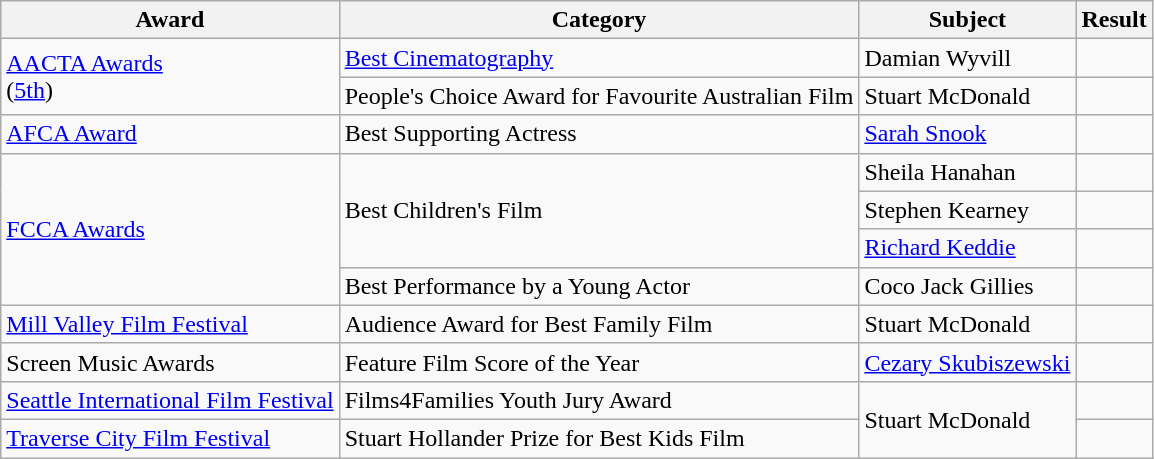<table class="wikitable sortable plainrowheaders">
<tr>
<th>Award</th>
<th>Category</th>
<th>Subject</th>
<th>Result</th>
</tr>
<tr>
<td rowspan=2><a href='#'>AACTA Awards</a> <br>(<a href='#'>5th</a>)</td>
<td><a href='#'>Best Cinematography</a></td>
<td>Damian Wyvill</td>
<td></td>
</tr>
<tr>
<td>People's Choice Award for Favourite Australian Film</td>
<td>Stuart McDonald</td>
<td></td>
</tr>
<tr>
<td><a href='#'>AFCA Award</a></td>
<td>Best Supporting Actress</td>
<td><a href='#'>Sarah Snook</a></td>
<td></td>
</tr>
<tr>
<td rowspan=4><a href='#'>FCCA Awards</a></td>
<td rowspan=3>Best Children's Film</td>
<td>Sheila Hanahan</td>
<td></td>
</tr>
<tr>
<td>Stephen Kearney</td>
<td></td>
</tr>
<tr>
<td><a href='#'>Richard Keddie</a></td>
<td></td>
</tr>
<tr>
<td>Best Performance by a Young Actor</td>
<td>Coco Jack Gillies</td>
<td></td>
</tr>
<tr>
<td><a href='#'>Mill Valley Film Festival</a></td>
<td>Audience Award for Best Family Film</td>
<td>Stuart McDonald</td>
<td></td>
</tr>
<tr>
<td>Screen Music Awards</td>
<td>Feature Film Score of the Year</td>
<td><a href='#'>Cezary Skubiszewski</a></td>
<td></td>
</tr>
<tr>
<td><a href='#'>Seattle International Film Festival</a></td>
<td>Films4Families Youth Jury Award</td>
<td rowspan=2>Stuart McDonald</td>
<td></td>
</tr>
<tr>
<td><a href='#'>Traverse City Film Festival</a></td>
<td>Stuart Hollander Prize for Best Kids Film</td>
<td></td>
</tr>
</table>
